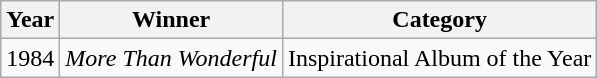<table class="wikitable">
<tr>
<th>Year</th>
<th>Winner</th>
<th>Category</th>
</tr>
<tr>
<td>1984</td>
<td><em>More Than Wonderful</em></td>
<td>Inspirational Album of the Year</td>
</tr>
</table>
